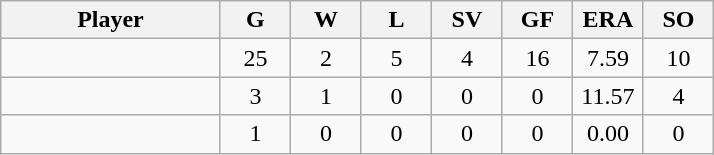<table class="wikitable sortable">
<tr>
<th bgcolor="#DDDDFF" width="28%">Player</th>
<th bgcolor="#DDDDFF" width="9%">G</th>
<th bgcolor="#DDDDFF" width="9%">W</th>
<th bgcolor="#DDDDFF" width="9%">L</th>
<th bgcolor="#DDDDFF" width="9%">SV</th>
<th bgcolor="#DDDDFF" width="9%">GF</th>
<th bgcolor="#DDDDFF" width="9%">ERA</th>
<th bgcolor="#DDDDFF" width="9%">SO</th>
</tr>
<tr align="center">
<td></td>
<td>25</td>
<td>2</td>
<td>5</td>
<td>4</td>
<td>16</td>
<td>7.59</td>
<td>10</td>
</tr>
<tr align="center">
<td></td>
<td>3</td>
<td>1</td>
<td>0</td>
<td>0</td>
<td>0</td>
<td>11.57</td>
<td>4</td>
</tr>
<tr align="center">
<td></td>
<td>1</td>
<td>0</td>
<td>0</td>
<td>0</td>
<td>0</td>
<td>0.00</td>
<td>0</td>
</tr>
</table>
